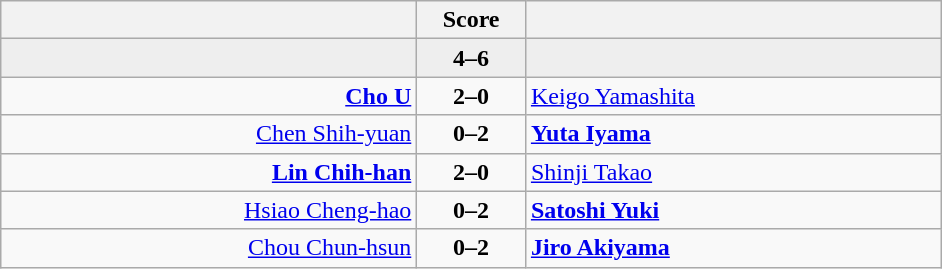<table class="wikitable" style="text-align: center;">
<tr>
<th align="right" width="270"></th>
<th width="65">Score</th>
<th align="left" width="270"></th>
</tr>
<tr bgcolor=eeeeee>
<td align=right></td>
<td align=center><strong>4–6</strong></td>
<td align=left><strong></strong></td>
</tr>
<tr>
<td align=right><strong><a href='#'>Cho U</a></strong></td>
<td align=center><strong>2–0</strong></td>
<td align=left><a href='#'>Keigo Yamashita</a></td>
</tr>
<tr>
<td align=right><a href='#'>Chen Shih-yuan</a></td>
<td align=center><strong>0–2</strong></td>
<td align=left><strong><a href='#'>Yuta Iyama</a></strong></td>
</tr>
<tr>
<td align=right><strong><a href='#'>Lin Chih-han</a></strong></td>
<td align=center><strong>2–0</strong></td>
<td align=left><a href='#'>Shinji Takao</a></td>
</tr>
<tr>
<td align=right><a href='#'>Hsiao Cheng-hao</a></td>
<td align=center><strong>0–2</strong></td>
<td align=left><strong><a href='#'>Satoshi Yuki</a></strong></td>
</tr>
<tr>
<td align=right><a href='#'>Chou Chun-hsun</a></td>
<td align=center><strong>0–2</strong></td>
<td align=left><strong><a href='#'>Jiro Akiyama</a></strong></td>
</tr>
</table>
